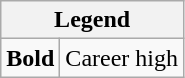<table class="wikitable mw-collapsible mw-collapsed">
<tr>
<th colspan="2">Legend</th>
</tr>
<tr>
<td><strong>Bold</strong></td>
<td>Career high</td>
</tr>
</table>
